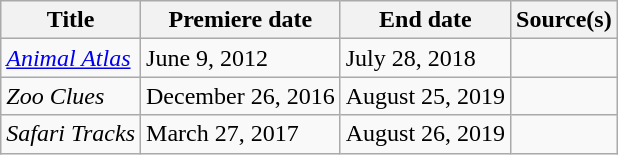<table class="wikitable sortable">
<tr>
<th>Title</th>
<th>Premiere date</th>
<th>End date</th>
<th>Source(s)</th>
</tr>
<tr>
<td><em><a href='#'>Animal Atlas</a></em></td>
<td>June 9, 2012</td>
<td>July 28, 2018</td>
<td></td>
</tr>
<tr>
<td><em>Zoo Clues</em></td>
<td>December 26, 2016</td>
<td>August 25, 2019</td>
<td></td>
</tr>
<tr>
<td><em>Safari Tracks</em></td>
<td>March 27, 2017</td>
<td>August 26, 2019</td>
<td></td>
</tr>
</table>
